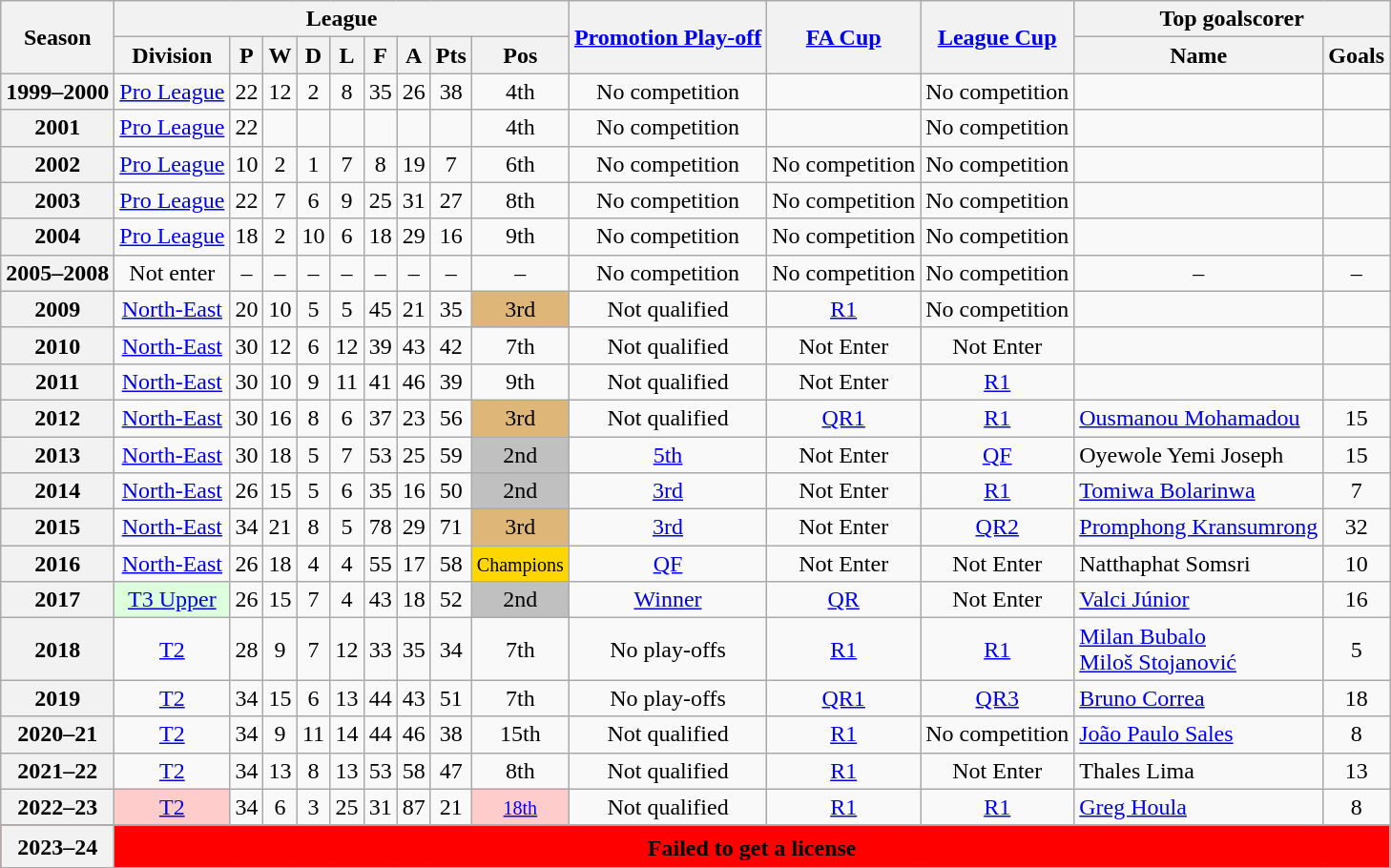<table class="wikitable" style="text-align: center">
<tr>
<th rowspan=2>Season</th>
<th colspan=9>League</th>
<th rowspan=2><a href='#'>Promotion Play-off</a></th>
<th rowspan=2><a href='#'>FA Cup</a></th>
<th rowspan=2><a href='#'>League Cup</a></th>
<th colspan=2>Top goalscorer</th>
</tr>
<tr>
<th>Division</th>
<th>P</th>
<th>W</th>
<th>D</th>
<th>L</th>
<th>F</th>
<th>A</th>
<th>Pts</th>
<th>Pos</th>
<th>Name</th>
<th>Goals</th>
</tr>
<tr>
<th>1999–2000</th>
<td><a href='#'>Pro League</a></td>
<td>22</td>
<td>12</td>
<td>2</td>
<td>8</td>
<td>35</td>
<td>26</td>
<td>38</td>
<td>4th</td>
<td>No competition</td>
<td></td>
<td>No competition</td>
<td></td>
<td></td>
</tr>
<tr>
<th>2001</th>
<td><a href='#'>Pro League</a></td>
<td>22</td>
<td></td>
<td></td>
<td></td>
<td></td>
<td></td>
<td></td>
<td>4th</td>
<td>No competition</td>
<td></td>
<td>No competition</td>
<td></td>
<td></td>
</tr>
<tr>
<th>2002</th>
<td><a href='#'>Pro League</a></td>
<td>10</td>
<td>2</td>
<td>1</td>
<td>7</td>
<td>8</td>
<td>19</td>
<td>7</td>
<td>6th</td>
<td>No competition</td>
<td>No competition</td>
<td>No competition</td>
<td></td>
<td></td>
</tr>
<tr>
<th>2003</th>
<td><a href='#'>Pro League</a></td>
<td>22</td>
<td>7</td>
<td>6</td>
<td>9</td>
<td>25</td>
<td>31</td>
<td>27</td>
<td>8th</td>
<td>No competition</td>
<td>No competition</td>
<td>No competition</td>
<td></td>
<td></td>
</tr>
<tr>
<th>2004</th>
<td><a href='#'>Pro League</a></td>
<td>18</td>
<td>2</td>
<td>10</td>
<td>6</td>
<td>18</td>
<td>29</td>
<td>16</td>
<td>9th</td>
<td>No competition</td>
<td>No competition</td>
<td>No competition</td>
<td></td>
<td></td>
</tr>
<tr>
<th>2005–2008</th>
<td>Not enter</td>
<td>–</td>
<td>–</td>
<td>–</td>
<td>–</td>
<td>–</td>
<td>–</td>
<td>–</td>
<td>–</td>
<td>No competition</td>
<td>No competition</td>
<td>No competition</td>
<td>–</td>
<td>–</td>
</tr>
<tr>
<th>2009</th>
<td><a href='#'>North-East</a></td>
<td>20</td>
<td>10</td>
<td>5</td>
<td>5</td>
<td>45</td>
<td>21</td>
<td>35</td>
<td bgcolor=#deb678>3rd</td>
<td>Not qualified</td>
<td><a href='#'>R1</a></td>
<td>No competition</td>
<td></td>
<td></td>
</tr>
<tr>
<th>2010</th>
<td><a href='#'>North-East</a></td>
<td>30</td>
<td>12</td>
<td>6</td>
<td>12</td>
<td>39</td>
<td>43</td>
<td>42</td>
<td>7th</td>
<td>Not qualified</td>
<td>Not Enter</td>
<td>Not Enter</td>
<td></td>
<td></td>
</tr>
<tr>
<th>2011</th>
<td><a href='#'>North-East</a></td>
<td>30</td>
<td>10</td>
<td>9</td>
<td>11</td>
<td>41</td>
<td>46</td>
<td>39</td>
<td>9th</td>
<td>Not qualified</td>
<td>Not Enter</td>
<td><a href='#'>R1</a></td>
<td></td>
<td></td>
</tr>
<tr>
<th>2012</th>
<td><a href='#'>North-East</a></td>
<td>30</td>
<td>16</td>
<td>8</td>
<td>6</td>
<td>37</td>
<td>23</td>
<td>56</td>
<td bgcolor=#deb678>3rd</td>
<td>Not qualified</td>
<td><a href='#'>QR1</a></td>
<td><a href='#'>R1</a></td>
<td align=left> <a href='#'>Ousmanou Mohamadou</a></td>
<td>15</td>
</tr>
<tr>
<th>2013</th>
<td><a href='#'>North-East</a></td>
<td>30</td>
<td>18</td>
<td>5</td>
<td>7</td>
<td>53</td>
<td>25</td>
<td>59</td>
<td bgcolor=silver>2nd</td>
<td><a href='#'>5th</a></td>
<td>Not Enter</td>
<td><a href='#'>QF</a></td>
<td align=left>  Oyewole Yemi Joseph</td>
<td>15</td>
</tr>
<tr>
<th>2014</th>
<td><a href='#'>North-East</a></td>
<td>26</td>
<td>15</td>
<td>5</td>
<td>6</td>
<td>35</td>
<td>16</td>
<td>50</td>
<td bgcolor=silver>2nd</td>
<td><a href='#'>3rd</a></td>
<td>Not Enter</td>
<td><a href='#'>R1</a></td>
<td align=left> <a href='#'>Tomiwa Bolarinwa</a></td>
<td>7</td>
</tr>
<tr>
<th>2015</th>
<td><a href='#'>North-East</a></td>
<td>34</td>
<td>21</td>
<td>8</td>
<td>5</td>
<td>78</td>
<td>29</td>
<td>71</td>
<td bgcolor=#deb678>3rd</td>
<td><a href='#'>3rd</a></td>
<td>Not Enter</td>
<td><a href='#'>QR2</a></td>
<td align=left> <a href='#'>Promphong Kransumrong</a></td>
<td>32</td>
</tr>
<tr>
<th>2016</th>
<td><a href='#'>North-East</a></td>
<td>26</td>
<td>18</td>
<td>4</td>
<td>4</td>
<td>55</td>
<td>17</td>
<td>58</td>
<td bgcolor=gold><small>Champions</small></td>
<td><a href='#'>QF</a></td>
<td>Not Enter</td>
<td>Not Enter</td>
<td align=left> Natthaphat Somsri</td>
<td>10</td>
</tr>
<tr>
<th>2017</th>
<td bgcolor="#DDFFDD"><a href='#'>T3 Upper</a></td>
<td>26</td>
<td>15</td>
<td>7</td>
<td>4</td>
<td>43</td>
<td>18</td>
<td>52</td>
<td bgcolor=silver>2nd</td>
<td><a href='#'>Winner</a></td>
<td><a href='#'>QR</a></td>
<td>Not Enter</td>
<td align=left> <a href='#'>Valci Júnior</a></td>
<td>16</td>
</tr>
<tr>
<th>2018</th>
<td><a href='#'>T2</a></td>
<td>28</td>
<td>9</td>
<td>7</td>
<td>12</td>
<td>33</td>
<td>35</td>
<td>34</td>
<td>7th</td>
<td>No play-offs</td>
<td><a href='#'>R1</a></td>
<td><a href='#'>R1</a></td>
<td align=left> <a href='#'>Milan Bubalo</a><br> <a href='#'>Miloš Stojanović</a></td>
<td>5</td>
</tr>
<tr>
<th>2019</th>
<td><a href='#'>T2</a></td>
<td>34</td>
<td>15</td>
<td>6</td>
<td>13</td>
<td>44</td>
<td>43</td>
<td>51</td>
<td>7th</td>
<td>No play-offs</td>
<td><a href='#'>QR1</a></td>
<td><a href='#'>QR3</a></td>
<td align=left> <a href='#'>Bruno Correa</a></td>
<td>18</td>
</tr>
<tr>
<th>2020–21</th>
<td><a href='#'>T2</a></td>
<td>34</td>
<td>9</td>
<td>11</td>
<td>14</td>
<td>44</td>
<td>46</td>
<td>38</td>
<td>15th</td>
<td>Not qualified</td>
<td><a href='#'>R1</a></td>
<td>No competition</td>
<td align=left> <a href='#'>João Paulo Sales</a></td>
<td>8</td>
</tr>
<tr>
<th>2021–22</th>
<td><a href='#'>T2</a></td>
<td>34</td>
<td>13</td>
<td>8</td>
<td>13</td>
<td>53</td>
<td>58</td>
<td>47</td>
<td>8th</td>
<td>Not qualified</td>
<td><a href='#'>R1</a></td>
<td>Not Enter</td>
<td align=left> Thales Lima</td>
<td>13</td>
</tr>
<tr>
<th>2022–23</th>
<td bgcolor="#FFCCCC"><a href='#'>T2</a></td>
<td>34</td>
<td>6</td>
<td>3</td>
<td>25</td>
<td>31</td>
<td>87</td>
<td>21</td>
<td bgcolor="#FFCCCC"><small><a href='#'>18th</a></small></td>
<td>Not qualified</td>
<td><a href='#'>R1</a></td>
<td><a href='#'>R1</a></td>
<td align=left> <a href='#'>Greg Houla</a></td>
<td>8</td>
</tr>
<tr>
</tr>
<tr bgcolor=red>
<th>2023–24</th>
<td colspan=16><strong>Failed to get a license</strong><sup></sup></td>
</tr>
<tr>
</tr>
</table>
